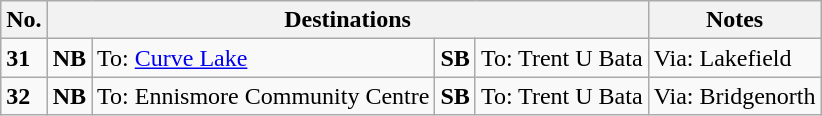<table class="wikitable">
<tr>
<th>No.</th>
<th colspan="4">Destinations</th>
<th>Notes</th>
</tr>
<tr>
<td><strong>31</strong></td>
<td><strong>NB</strong></td>
<td>To: <a href='#'>Curve Lake</a></td>
<td><strong>SB</strong></td>
<td>To: Trent U Bata</td>
<td>Via: Lakefield</td>
</tr>
<tr>
<td><strong>32</strong></td>
<td><strong>NB</strong></td>
<td>To: Ennismore Community Centre</td>
<td><strong>SB</strong></td>
<td>To: Trent U Bata</td>
<td>Via: Bridgenorth</td>
</tr>
</table>
